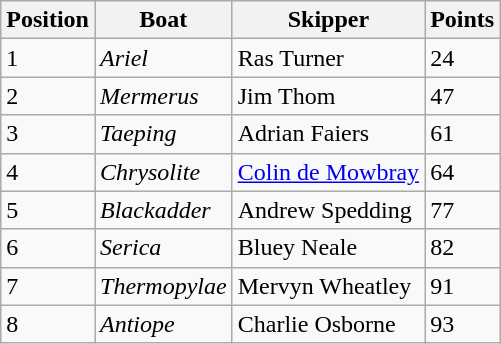<table class="wikitable">
<tr>
<th>Position</th>
<th>Boat</th>
<th>Skipper</th>
<th>Points</th>
</tr>
<tr>
<td>1</td>
<td><em>Ariel</em></td>
<td>Ras Turner</td>
<td>24</td>
</tr>
<tr>
<td>2</td>
<td><em>Mermerus</em></td>
<td>Jim Thom</td>
<td>47</td>
</tr>
<tr>
<td>3</td>
<td><em>Taeping</em></td>
<td>Adrian Faiers</td>
<td>61</td>
</tr>
<tr>
<td>4</td>
<td><em>Chrysolite</em></td>
<td><a href='#'>Colin de Mowbray</a></td>
<td>64</td>
</tr>
<tr>
<td>5</td>
<td><em>Blackadder</em></td>
<td>Andrew Spedding</td>
<td>77</td>
</tr>
<tr>
<td>6</td>
<td><em>Serica</em></td>
<td>Bluey Neale</td>
<td>82</td>
</tr>
<tr>
<td>7</td>
<td><em>Thermopylae</em></td>
<td>Mervyn Wheatley</td>
<td>91</td>
</tr>
<tr>
<td>8</td>
<td><em>Antiope</em></td>
<td>Charlie Osborne</td>
<td>93</td>
</tr>
</table>
